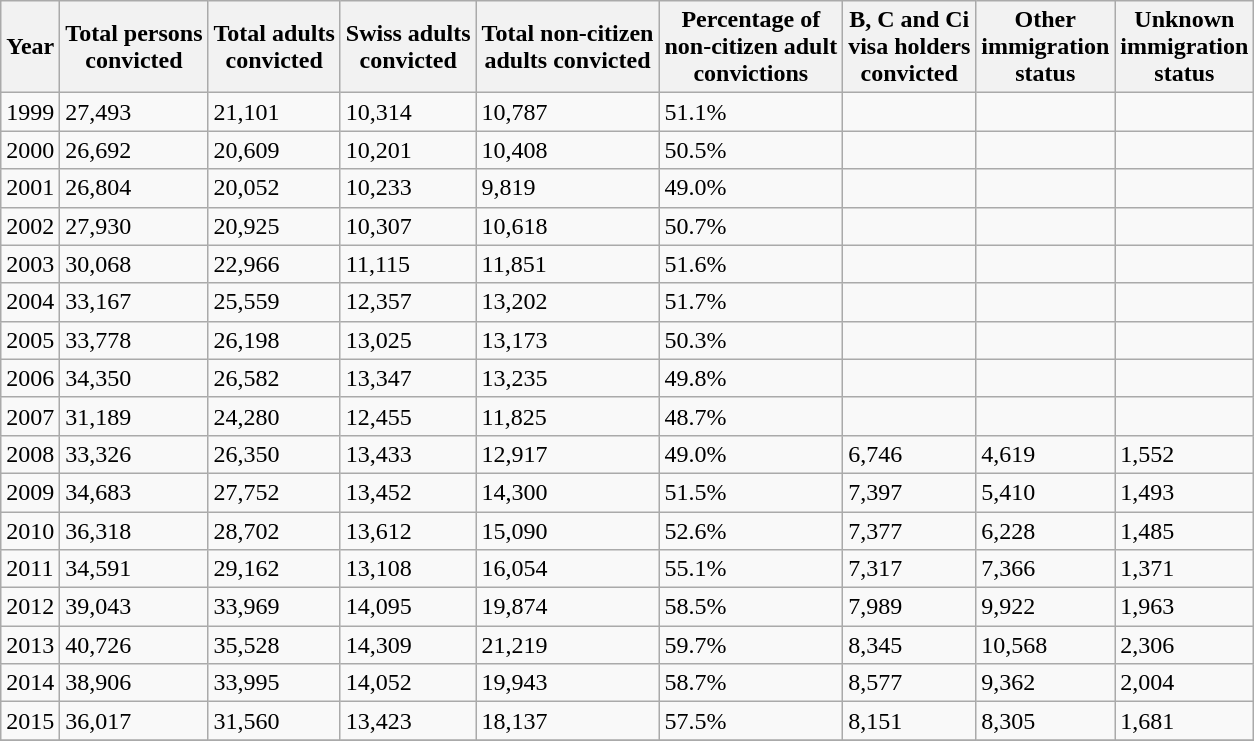<table class="wikitable sortable">
<tr>
<th>Year</th>
<th>Total persons<br> convicted</th>
<th>Total adults<br>convicted</th>
<th>Swiss adults<br>convicted</th>
<th>Total non-citizen<br> adults convicted</th>
<th>Percentage of <br>non-citizen adult<br>convictions</th>
<th>B, C and Ci<br>visa holders<br>convicted</th>
<th>Other<br>immigration<br>status</th>
<th>Unknown<br>immigration<br>status</th>
</tr>
<tr>
<td>1999</td>
<td>27,493</td>
<td>21,101</td>
<td>10,314</td>
<td>10,787</td>
<td>51.1%</td>
<td></td>
<td></td>
<td></td>
</tr>
<tr>
<td>2000</td>
<td>26,692</td>
<td>20,609</td>
<td>10,201</td>
<td>10,408</td>
<td>50.5%</td>
<td></td>
<td></td>
<td></td>
</tr>
<tr>
<td>2001</td>
<td>26,804</td>
<td>20,052</td>
<td>10,233</td>
<td>9,819</td>
<td>49.0%</td>
<td></td>
<td></td>
<td></td>
</tr>
<tr>
<td>2002</td>
<td>27,930</td>
<td>20,925</td>
<td>10,307</td>
<td>10,618</td>
<td>50.7%</td>
<td></td>
<td></td>
<td></td>
</tr>
<tr>
<td>2003</td>
<td>30,068</td>
<td>22,966</td>
<td>11,115</td>
<td>11,851</td>
<td>51.6%</td>
<td></td>
<td></td>
<td></td>
</tr>
<tr>
<td>2004</td>
<td>33,167</td>
<td>25,559</td>
<td>12,357</td>
<td>13,202</td>
<td>51.7%</td>
<td></td>
<td></td>
<td></td>
</tr>
<tr>
<td>2005</td>
<td>33,778</td>
<td>26,198</td>
<td>13,025</td>
<td>13,173</td>
<td>50.3%</td>
<td></td>
<td></td>
<td></td>
</tr>
<tr>
<td>2006</td>
<td>34,350</td>
<td>26,582</td>
<td>13,347</td>
<td>13,235</td>
<td>49.8%</td>
<td></td>
<td></td>
<td></td>
</tr>
<tr>
<td>2007</td>
<td>31,189</td>
<td>24,280</td>
<td>12,455</td>
<td>11,825</td>
<td>48.7%</td>
<td></td>
<td></td>
<td></td>
</tr>
<tr>
<td>2008</td>
<td>33,326</td>
<td>26,350</td>
<td>13,433</td>
<td>12,917</td>
<td>49.0%</td>
<td>6,746</td>
<td>4,619</td>
<td>1,552</td>
</tr>
<tr>
<td>2009</td>
<td>34,683</td>
<td>27,752</td>
<td>13,452</td>
<td>14,300</td>
<td>51.5%</td>
<td>7,397</td>
<td>5,410</td>
<td>1,493</td>
</tr>
<tr>
<td>2010</td>
<td>36,318</td>
<td>28,702</td>
<td>13,612</td>
<td>15,090</td>
<td>52.6%</td>
<td>7,377</td>
<td>6,228</td>
<td>1,485</td>
</tr>
<tr>
<td>2011</td>
<td>34,591</td>
<td>29,162</td>
<td>13,108</td>
<td>16,054</td>
<td>55.1%</td>
<td>7,317</td>
<td>7,366</td>
<td>1,371</td>
</tr>
<tr>
<td>2012</td>
<td>39,043</td>
<td>33,969</td>
<td>14,095</td>
<td>19,874</td>
<td>58.5%</td>
<td>7,989</td>
<td>9,922</td>
<td>1,963</td>
</tr>
<tr>
<td>2013</td>
<td>40,726</td>
<td>35,528</td>
<td>14,309</td>
<td>21,219</td>
<td>59.7%</td>
<td>8,345</td>
<td>10,568</td>
<td>2,306</td>
</tr>
<tr>
<td>2014</td>
<td>38,906</td>
<td>33,995</td>
<td>14,052</td>
<td>19,943</td>
<td>58.7%</td>
<td>8,577</td>
<td>9,362</td>
<td>2,004</td>
</tr>
<tr>
<td>2015 </td>
<td>36,017</td>
<td>31,560</td>
<td>13,423</td>
<td>18,137</td>
<td>57.5%</td>
<td>8,151</td>
<td>8,305</td>
<td>1,681</td>
</tr>
<tr>
</tr>
</table>
